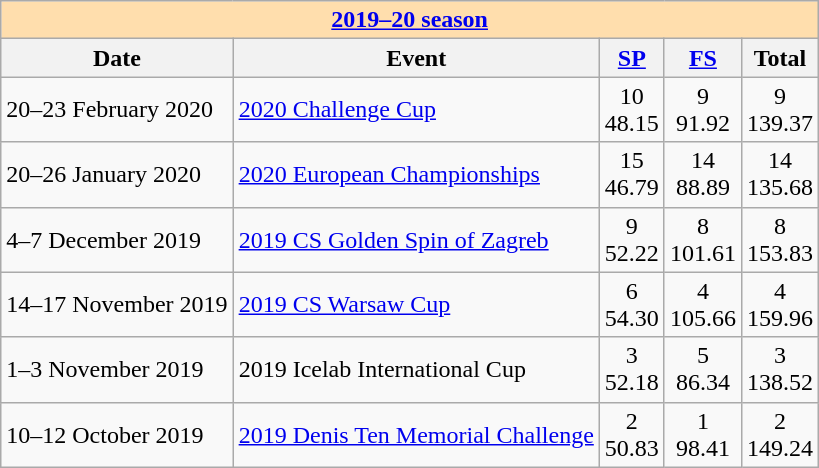<table class="wikitable">
<tr>
<th style="background-color: #ffdead;" colspan=5><a href='#'>2019–20 season</a></th>
</tr>
<tr>
<th>Date</th>
<th>Event</th>
<th><a href='#'>SP</a></th>
<th><a href='#'>FS</a></th>
<th>Total</th>
</tr>
<tr>
<td>20–23 February 2020</td>
<td><a href='#'>2020 Challenge Cup</a></td>
<td align=center>10 <br> 48.15</td>
<td align=center>9 <br> 91.92</td>
<td align=center>9 <br> 139.37</td>
</tr>
<tr>
<td>20–26 January 2020</td>
<td><a href='#'>2020 European Championships</a></td>
<td align=center>15 <br> 46.79</td>
<td align=center>14 <br> 88.89</td>
<td align=center>14 <br> 135.68</td>
</tr>
<tr>
<td>4–7 December 2019</td>
<td><a href='#'>2019 CS Golden Spin of Zagreb</a></td>
<td align=center>9 <br> 52.22</td>
<td align=center>8 <br> 101.61</td>
<td align=center>8 <br> 153.83</td>
</tr>
<tr>
<td>14–17 November 2019</td>
<td><a href='#'>2019 CS Warsaw Cup</a></td>
<td align=center>6 <br> 54.30</td>
<td align=center>4 <br> 105.66</td>
<td align=center>4 <br> 159.96</td>
</tr>
<tr>
<td>1–3 November 2019</td>
<td>2019 Icelab International Cup</td>
<td align=center>3 <br> 52.18</td>
<td align=center>5 <br> 86.34</td>
<td align=center>3 <br> 138.52</td>
</tr>
<tr>
<td>10–12 October 2019</td>
<td><a href='#'>2019 Denis Ten Memorial Challenge</a></td>
<td align=center>2 <br> 50.83</td>
<td align=center>1 <br> 98.41</td>
<td align=center>2 <br> 149.24</td>
</tr>
</table>
